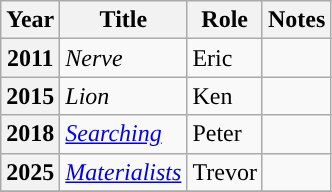<table class="wikitable sortable plainrowheaders">
<tr>
<th scope="col">Year</th>
<th scope="col">Title</th>
<th scope="col">Role</th>
<th scope="col" class="unsortable">Notes</th>
</tr>
<tr>
<th scope=row style="text-align:center;">2011</th>
<td><em>Nerve</em></td>
<td>Eric</td>
<td></td>
</tr>
<tr>
<th scope=row style="text-align:center;">2015</th>
<td><em>Lion</em></td>
<td>Ken</td>
<td></td>
</tr>
<tr>
<th scope=row style="text-align:center;">2018</th>
<td><em><a href='#'>Searching</a></em></td>
<td>Peter</td>
<td></td>
</tr>
<tr>
<th scope=row style="text-align:center;">2025</th>
<td><em><a href='#'>Materialists</a></em></td>
<td>Trevor</td>
<td></td>
</tr>
<tr>
</tr>
</table>
